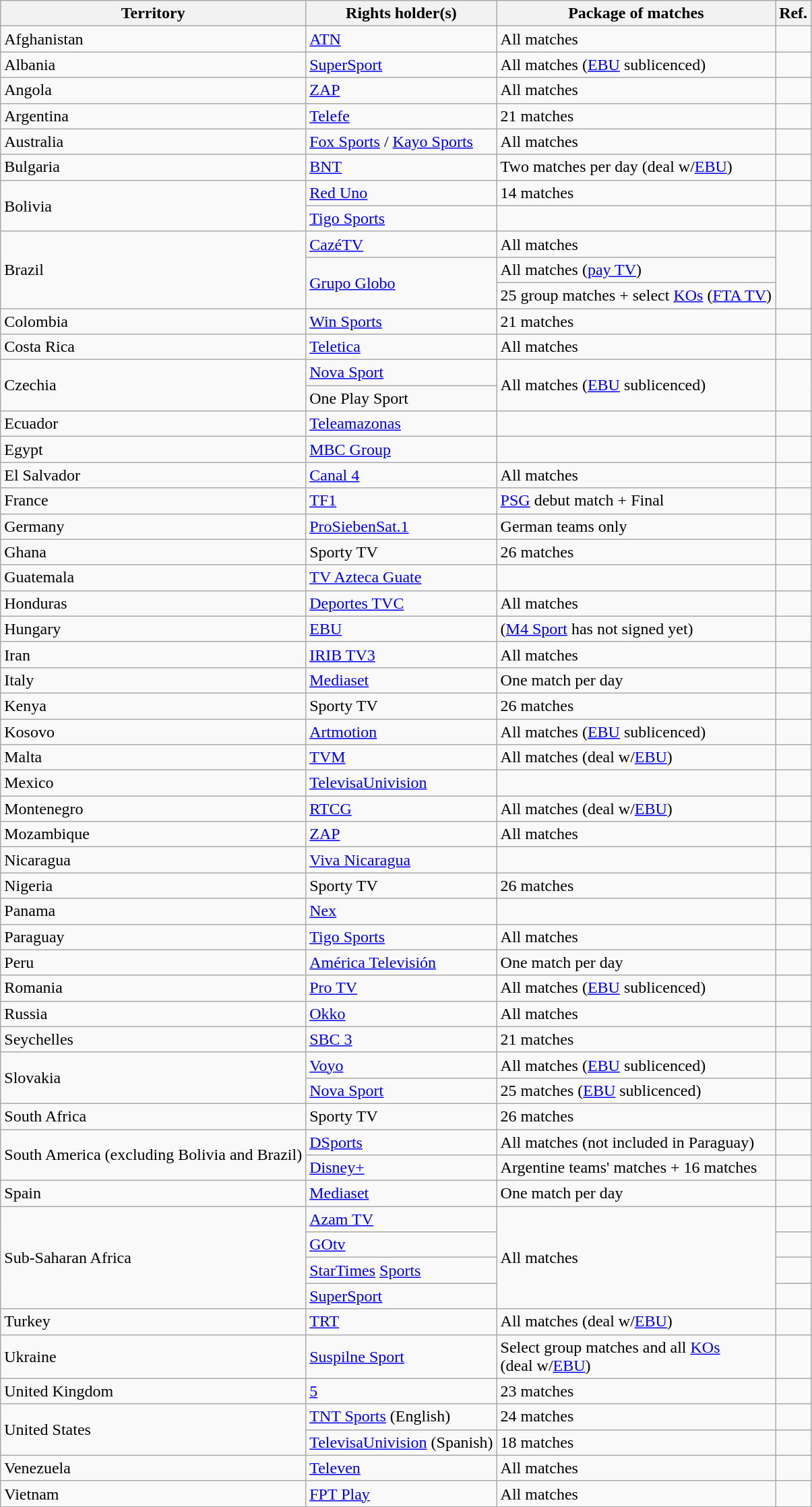<table class="wikitable">
<tr>
<th>Territory</th>
<th>Rights holder(s)</th>
<th>Package of matches</th>
<th>Ref.</th>
</tr>
<tr>
<td>Afghanistan</td>
<td><a href='#'>ATN</a></td>
<td>All matches</td>
<td></td>
</tr>
<tr>
<td>Albania</td>
<td><a href='#'>SuperSport</a></td>
<td>All matches (<a href='#'>EBU</a> sublicenced)</td>
<td></td>
</tr>
<tr>
<td>Angola</td>
<td><a href='#'>ZAP</a></td>
<td>All matches</td>
<td></td>
</tr>
<tr>
<td>Argentina</td>
<td><a href='#'>Telefe</a></td>
<td>21 matches</td>
<td></td>
</tr>
<tr>
<td>Australia</td>
<td><a href='#'>Fox Sports</a> / <a href='#'>Kayo Sports</a></td>
<td>All matches</td>
<td></td>
</tr>
<tr>
<td>Bulgaria</td>
<td><a href='#'>BNT</a></td>
<td>Two matches per day (deal w/<a href='#'>EBU</a>)</td>
<td></td>
</tr>
<tr>
<td rowspan="2">Bolivia</td>
<td><a href='#'>Red Uno</a></td>
<td>14 matches</td>
<td></td>
</tr>
<tr>
<td><a href='#'>Tigo Sports</a></td>
<td></td>
<td></td>
</tr>
<tr>
<td rowspan="3">Brazil</td>
<td><a href='#'>CazéTV</a></td>
<td>All matches</td>
<td rowspan="3"></td>
</tr>
<tr>
<td rowspan="2"><a href='#'>Grupo Globo</a></td>
<td>All matches (<a href='#'>pay TV</a>)</td>
</tr>
<tr>
<td>25 group matches + select <a href='#'>KOs</a> (<a href='#'>FTA TV</a>)</td>
</tr>
<tr>
<td>Colombia</td>
<td><a href='#'>Win Sports</a></td>
<td>21 matches</td>
<td></td>
</tr>
<tr>
<td>Costa Rica</td>
<td><a href='#'>Teletica</a></td>
<td>All matches</td>
<td></td>
</tr>
<tr>
<td rowspan=2>Czechia</td>
<td><a href='#'>Nova Sport</a></td>
<td rowspan=2>All matches (<a href='#'>EBU</a> sublicenced)</td>
<td rowspan=2></td>
</tr>
<tr>
<td>One Play Sport</td>
</tr>
<tr>
<td>Ecuador</td>
<td><a href='#'>Teleamazonas</a></td>
<td></td>
<td></td>
</tr>
<tr>
<td>Egypt</td>
<td><a href='#'>MBC Group</a></td>
<td></td>
<td></td>
</tr>
<tr>
<td>El Salvador</td>
<td><a href='#'>Canal 4</a></td>
<td>All matches</td>
<td></td>
</tr>
<tr>
<td>France</td>
<td><a href='#'>TF1</a></td>
<td><a href='#'>PSG</a> debut match + Final</td>
<td></td>
</tr>
<tr>
<td>Germany</td>
<td><a href='#'>ProSiebenSat.1</a></td>
<td>German teams only</td>
<td></td>
</tr>
<tr>
<td>Ghana</td>
<td>Sporty TV</td>
<td>26 matches</td>
<td></td>
</tr>
<tr>
<td>Guatemala</td>
<td><a href='#'>TV Azteca Guate</a></td>
<td></td>
<td></td>
</tr>
<tr>
<td>Honduras</td>
<td><a href='#'>Deportes TVC</a></td>
<td>All matches</td>
<td></td>
</tr>
<tr>
<td>Hungary</td>
<td><a href='#'>EBU</a></td>
<td> (<a href='#'>M4 Sport</a> has not signed yet)</td>
<td></td>
</tr>
<tr>
<td>Iran</td>
<td><a href='#'>IRIB TV3</a></td>
<td>All matches</td>
<td></td>
</tr>
<tr>
<td>Italy</td>
<td><a href='#'>Mediaset</a></td>
<td>One match per day</td>
<td></td>
</tr>
<tr>
<td>Kenya</td>
<td>Sporty TV</td>
<td>26 matches</td>
<td></td>
</tr>
<tr>
<td>Kosovo</td>
<td><a href='#'>Artmotion</a></td>
<td>All matches (<a href='#'>EBU</a> sublicenced)</td>
<td></td>
</tr>
<tr>
<td>Malta</td>
<td><a href='#'>TVM</a></td>
<td>All matches (deal w/<a href='#'>EBU</a>)</td>
<td></td>
</tr>
<tr>
<td>Mexico</td>
<td><a href='#'>TelevisaUnivision</a></td>
<td></td>
<td></td>
</tr>
<tr>
<td>Montenegro</td>
<td><a href='#'>RTCG</a></td>
<td>All matches (deal w/<a href='#'>EBU</a>)</td>
<td></td>
</tr>
<tr>
<td>Mozambique</td>
<td><a href='#'>ZAP</a></td>
<td>All matches</td>
<td></td>
</tr>
<tr>
<td>Nicaragua</td>
<td><a href='#'>Viva Nicaragua</a></td>
<td></td>
<td></td>
</tr>
<tr>
<td>Nigeria</td>
<td>Sporty TV</td>
<td>26 matches</td>
<td></td>
</tr>
<tr>
<td>Panama</td>
<td><a href='#'>Nex</a></td>
<td></td>
<td></td>
</tr>
<tr>
<td>Paraguay</td>
<td><a href='#'>Tigo Sports</a></td>
<td>All matches</td>
<td></td>
</tr>
<tr>
<td>Peru</td>
<td><a href='#'>América Televisión</a></td>
<td>One match per day</td>
<td></td>
</tr>
<tr>
<td>Romania</td>
<td><a href='#'>Pro TV</a></td>
<td>All matches (<a href='#'>EBU</a> sublicenced)</td>
<td></td>
</tr>
<tr>
<td>Russia</td>
<td><a href='#'>Okko</a></td>
<td>All matches</td>
<td></td>
</tr>
<tr>
<td>Seychelles</td>
<td><a href='#'>SBC 3</a></td>
<td>21 matches</td>
<td></td>
</tr>
<tr>
<td rowspan="2">Slovakia</td>
<td><a href='#'>Voyo</a></td>
<td>All matches (<a href='#'>EBU</a> sublicenced)</td>
<td></td>
</tr>
<tr>
<td><a href='#'>Nova Sport</a></td>
<td>25 matches (<a href='#'>EBU</a> sublicenced)</td>
<td></td>
</tr>
<tr>
<td>South Africa</td>
<td>Sporty TV</td>
<td>26 matches</td>
<td></td>
</tr>
<tr>
<td rowspan="2">South America (excluding Bolivia and Brazil)</td>
<td><a href='#'>DSports</a></td>
<td>All matches (not included in Paraguay)</td>
<td></td>
</tr>
<tr>
<td><a href='#'>Disney+</a></td>
<td>Argentine teams' matches + 16 matches</td>
<td></td>
</tr>
<tr>
<td>Spain</td>
<td><a href='#'>Mediaset</a></td>
<td>One match per day</td>
<td></td>
</tr>
<tr>
<td rowspan="4">Sub-Saharan Africa</td>
<td><a href='#'>Azam TV</a></td>
<td rowspan="4">All matches</td>
<td></td>
</tr>
<tr>
<td><a href='#'>GOtv</a></td>
<td></td>
</tr>
<tr>
<td><a href='#'>StarTimes</a> <a href='#'>Sports</a></td>
<td></td>
</tr>
<tr>
<td><a href='#'>SuperSport</a></td>
<td></td>
</tr>
<tr>
<td>Turkey</td>
<td><a href='#'>TRT</a></td>
<td>All matches (deal w/<a href='#'>EBU</a>)</td>
<td></td>
</tr>
<tr>
<td>Ukraine</td>
<td><a href='#'>Suspilne Sport</a></td>
<td>Select group matches and all <a href='#'>KOs</a><br>(deal w/<a href='#'>EBU</a>)</td>
<td></td>
</tr>
<tr>
<td>United Kingdom</td>
<td><a href='#'>5</a></td>
<td>23 matches</td>
<td></td>
</tr>
<tr>
<td rowspan="2">United States</td>
<td><a href='#'>TNT Sports</a> (English)</td>
<td>24 matches</td>
<td></td>
</tr>
<tr>
<td><a href='#'>TelevisaUnivision</a> (Spanish)</td>
<td>18 matches</td>
<td></td>
</tr>
<tr>
<td>Venezuela</td>
<td><a href='#'>Televen</a></td>
<td>All matches</td>
<td></td>
</tr>
<tr>
<td>Vietnam</td>
<td><a href='#'>FPT Play</a></td>
<td>All matches</td>
<td></td>
</tr>
</table>
